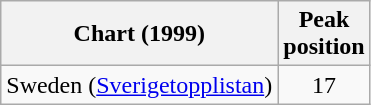<table class="wikitable">
<tr>
<th>Chart (1999)</th>
<th>Peak<br>position</th>
</tr>
<tr>
<td>Sweden (<a href='#'>Sverigetopplistan</a>)</td>
<td align="center">17</td>
</tr>
</table>
